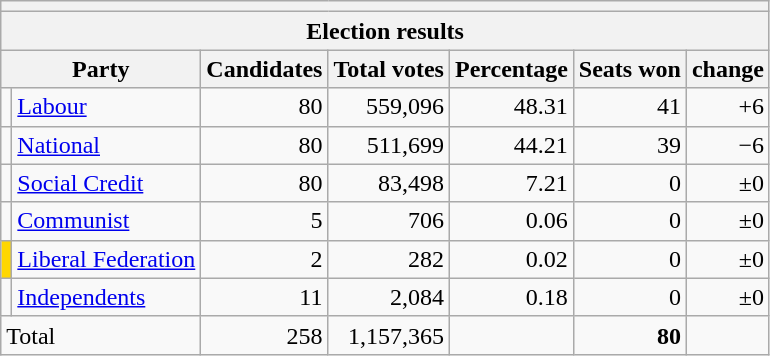<table class="wikitable" style="text-align:right">
<tr>
<th colspan=7></th>
</tr>
<tr>
<th colspan=7>Election results</th>
</tr>
<tr>
<th colspan=2>Party</th>
<th>Candidates</th>
<th>Total votes</th>
<th>Percentage</th>
<th>Seats won</th>
<th>change</th>
</tr>
<tr align=right>
<td></td>
<td align=left><a href='#'>Labour</a></td>
<td>80</td>
<td>559,096</td>
<td>48.31</td>
<td>41</td>
<td>+6</td>
</tr>
<tr align=right>
<td></td>
<td align=left><a href='#'>National</a></td>
<td>80</td>
<td>511,699</td>
<td>44.21</td>
<td>39</td>
<td>−6</td>
</tr>
<tr align=right>
<td></td>
<td align=left><a href='#'>Social Credit</a></td>
<td>80</td>
<td>83,498</td>
<td>7.21</td>
<td>0</td>
<td>±0</td>
</tr>
<tr align=right>
<td></td>
<td align=left><a href='#'>Communist</a></td>
<td>5</td>
<td>706</td>
<td>0.06</td>
<td>0</td>
<td>±0</td>
</tr>
<tr align=right>
<td bgcolor=#ffd700></td>
<td align=left><a href='#'>Liberal Federation</a></td>
<td>2</td>
<td>282</td>
<td>0.02</td>
<td>0</td>
<td>±0</td>
</tr>
<tr align=right>
<td></td>
<td align=left><a href='#'>Independents</a></td>
<td>11</td>
<td>2,084</td>
<td>0.18</td>
<td>0</td>
<td>±0</td>
</tr>
<tr bgcolor=>
<td colspan=2 align=left>Total</td>
<td>258</td>
<td>1,157,365</td>
<td></td>
<td><strong>80</strong></td>
<td></td>
</tr>
</table>
